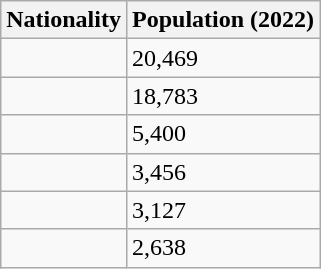<table class="wikitable floatright">
<tr>
<th>Nationality</th>
<th>Population (2022)</th>
</tr>
<tr>
<td></td>
<td>20,469</td>
</tr>
<tr>
<td></td>
<td>18,783</td>
</tr>
<tr>
<td></td>
<td>5,400</td>
</tr>
<tr>
<td></td>
<td>3,456</td>
</tr>
<tr>
<td></td>
<td>3,127</td>
</tr>
<tr>
<td></td>
<td>2,638</td>
</tr>
</table>
